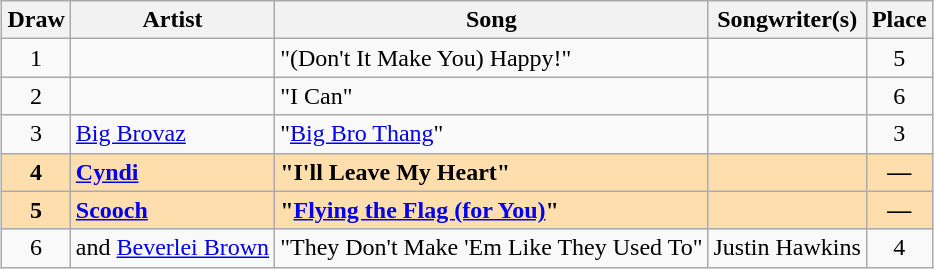<table class="sortable wikitable" style="margin: 1em auto 1em auto; text-align:center">
<tr>
<th>Draw</th>
<th>Artist</th>
<th>Song</th>
<th class="unsortable">Songwriter(s)</th>
<th>Place</th>
</tr>
<tr>
<td>1</td>
<td style="text-align:left;"></td>
<td style="text-align:left;">"(Don't It Make You) Happy!"</td>
<td style="text-align:left;"></td>
<td>5</td>
</tr>
<tr>
<td>2</td>
<td style="text-align:left;"></td>
<td style="text-align:left;">"I Can"</td>
<td style="text-align:left;"></td>
<td>6</td>
</tr>
<tr>
<td>3</td>
<td style="text-align:left;"><a href='#'>Big Brovaz</a></td>
<td style="text-align:left;">"<a href='#'>Big Bro Thang</a>"</td>
<td style="text-align:left;"></td>
<td>3</td>
</tr>
<tr style="font-weight:bold;background:navajowhite">
<td>4</td>
<td style="text-align:left;"><a href='#'>Cyndi</a></td>
<td style="text-align:left;">"I'll Leave My Heart"</td>
<td style="text-align:left;"></td>
<td data-sort-value="1">—</td>
</tr>
<tr style="font-weight:bold;background:navajowhite">
<td>5</td>
<td style="text-align:left;"><a href='#'>Scooch</a></td>
<td style="text-align:left;">"<a href='#'>Flying the Flag (for You)</a>"</td>
<td style="text-align:left;"></td>
<td data-sort-value="1">—</td>
</tr>
<tr>
<td>6</td>
<td style="text-align:left;"> and <a href='#'>Beverlei Brown</a></td>
<td style="text-align:left;">"They Don't Make 'Em Like They Used To"</td>
<td style="text-align:left;">Justin Hawkins</td>
<td>4</td>
</tr>
</table>
